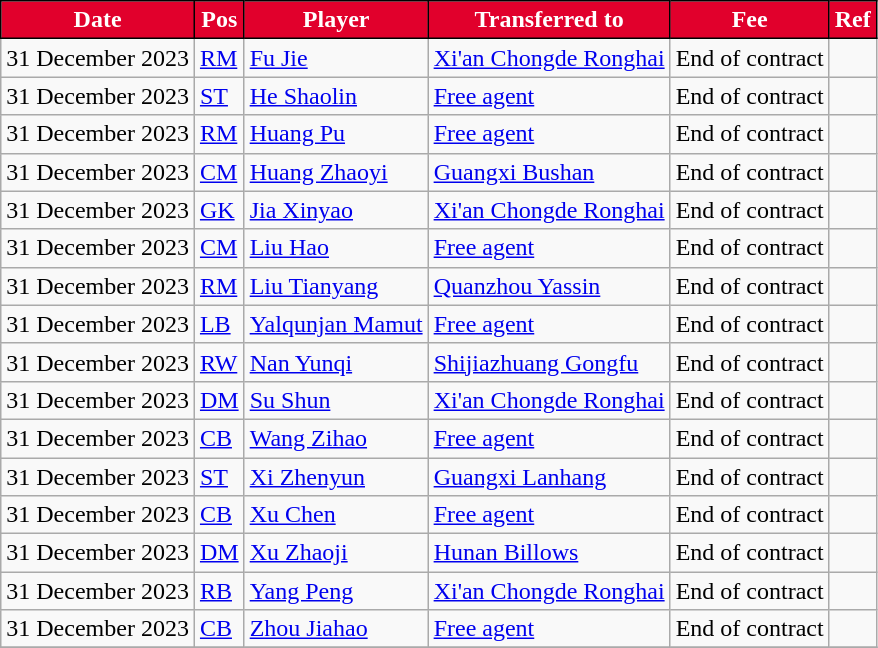<table class="wikitable plainrowheaders sortable">
<tr>
<th style="background:#E1002C; color:#FFFFFF; border:1px solid #000000">Date</th>
<th style="background:#E1002C; color:#FFFFFF; border:1px solid #000000">Pos</th>
<th style="background:#E1002C; color:#FFFFFF; border:1px solid #000000">Player</th>
<th style="background:#E1002C; color:#FFFFFF; border:1px solid #000000">Transferred to</th>
<th style="background:#E1002C; color:#FFFFFF; border:1px solid #000000">Fee</th>
<th style="background:#E1002C; color:#FFFFFF; border:1px solid #000000">Ref</th>
</tr>
<tr>
<td>31 December 2023</td>
<td><a href='#'>RM</a></td>
<td data-sort-value="Fu, Jie"> <a href='#'>Fu Jie</a></td>
<td> <a href='#'>Xi'an Chongde Ronghai</a></td>
<td>End of contract</td>
<td></td>
</tr>
<tr>
<td>31 December 2023</td>
<td><a href='#'>ST</a></td>
<td data-sort-value="He, Shaolin"> <a href='#'>He Shaolin</a></td>
<td><a href='#'>Free agent</a></td>
<td>End of contract</td>
<td></td>
</tr>
<tr>
<td>31 December 2023</td>
<td><a href='#'>RM</a></td>
<td data-sort-value="Huang, Pu"> <a href='#'>Huang Pu</a></td>
<td><a href='#'>Free agent</a></td>
<td>End of contract</td>
<td></td>
</tr>
<tr>
<td>31 December 2023</td>
<td><a href='#'>CM</a></td>
<td data-sort-value="Huang, Zhaoyi"> <a href='#'>Huang Zhaoyi</a></td>
<td> <a href='#'>Guangxi Bushan</a></td>
<td>End of contract</td>
<td></td>
</tr>
<tr>
<td>31 December 2023</td>
<td><a href='#'>GK</a></td>
<td data-sort-value="Jia, Xinyao"> <a href='#'>Jia Xinyao</a></td>
<td> <a href='#'>Xi'an Chongde Ronghai</a></td>
<td>End of contract</td>
<td></td>
</tr>
<tr>
<td>31 December 2023</td>
<td><a href='#'>CM</a></td>
<td data-sort-value="Liu, Hao"> <a href='#'>Liu Hao</a></td>
<td><a href='#'>Free agent</a></td>
<td>End of contract</td>
<td></td>
</tr>
<tr>
<td>31 December 2023</td>
<td><a href='#'>RM</a></td>
<td data-sort-value="Liu, Tianyang"> <a href='#'>Liu Tianyang</a></td>
<td> <a href='#'>Quanzhou Yassin</a></td>
<td>End of contract</td>
<td></td>
</tr>
<tr>
<td>31 December 2023</td>
<td><a href='#'>LB</a></td>
<td data-sort-value="Mamut, Yalqunjan"> <a href='#'>Yalqunjan Mamut</a></td>
<td><a href='#'>Free agent</a></td>
<td>End of contract</td>
<td></td>
</tr>
<tr>
<td>31 December 2023</td>
<td><a href='#'>RW</a></td>
<td data-sort-value="Nan, Yunqi"> <a href='#'>Nan Yunqi</a></td>
<td> <a href='#'>Shijiazhuang Gongfu</a></td>
<td>End of contract</td>
<td></td>
</tr>
<tr>
<td>31 December 2023</td>
<td><a href='#'>DM</a></td>
<td data-sort-value="Su, Shun"> <a href='#'>Su Shun</a></td>
<td> <a href='#'>Xi'an Chongde Ronghai</a></td>
<td>End of contract</td>
<td></td>
</tr>
<tr>
<td>31 December 2023</td>
<td><a href='#'>CB</a></td>
<td data-sort-value="Wang, Zihao"> <a href='#'>Wang Zihao</a></td>
<td><a href='#'>Free agent</a></td>
<td>End of contract</td>
<td></td>
</tr>
<tr>
<td>31 December 2023</td>
<td><a href='#'>ST</a></td>
<td data-sort-value="Xi, Zhenyun"> <a href='#'>Xi Zhenyun</a></td>
<td> <a href='#'>Guangxi Lanhang</a></td>
<td>End of contract</td>
<td></td>
</tr>
<tr>
<td>31 December 2023</td>
<td><a href='#'>CB</a></td>
<td data-sort-value="Xu, Chen"> <a href='#'>Xu Chen</a></td>
<td><a href='#'>Free agent</a></td>
<td>End of contract</td>
<td></td>
</tr>
<tr>
<td>31 December 2023</td>
<td><a href='#'>DM</a></td>
<td data-sort-value="Xu, Zhaoji"> <a href='#'>Xu Zhaoji</a></td>
<td> <a href='#'>Hunan Billows</a></td>
<td>End of contract</td>
<td></td>
</tr>
<tr>
<td>31 December 2023</td>
<td><a href='#'>RB</a></td>
<td data-sort-value="Yang, Peng"> <a href='#'>Yang Peng</a></td>
<td> <a href='#'>Xi'an Chongde Ronghai</a></td>
<td>End of contract</td>
<td></td>
</tr>
<tr>
<td>31 December 2023</td>
<td><a href='#'>CB</a></td>
<td data-sort-value="Zhou, Jiahao"> <a href='#'>Zhou Jiahao</a></td>
<td><a href='#'>Free agent</a></td>
<td>End of contract</td>
<td></td>
</tr>
<tr>
</tr>
</table>
